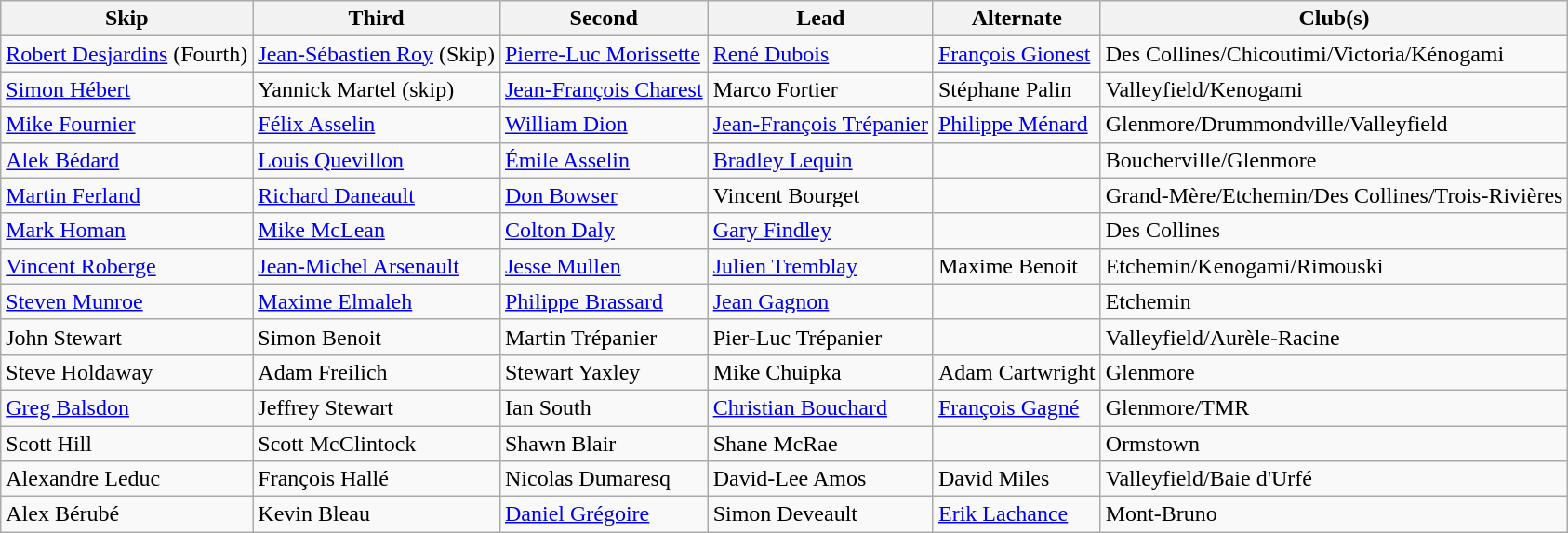<table class="wikitable">
<tr>
<th>Skip</th>
<th>Third</th>
<th>Second</th>
<th>Lead</th>
<th>Alternate</th>
<th>Club(s)</th>
</tr>
<tr>
<td><a href='#'>Robert Desjardins</a> (Fourth)</td>
<td><a href='#'>Jean-Sébastien Roy</a> (Skip)</td>
<td><a href='#'>Pierre-Luc Morissette</a></td>
<td><a href='#'>René Dubois</a></td>
<td><a href='#'>François Gionest</a></td>
<td>Des Collines/Chicoutimi/Victoria/Kénogami</td>
</tr>
<tr>
<td><a href='#'>Simon Hébert</a></td>
<td>Yannick Martel (skip)</td>
<td><a href='#'>Jean-François Charest</a></td>
<td>Marco Fortier</td>
<td>Stéphane Palin</td>
<td>Valleyfield/Kenogami</td>
</tr>
<tr>
<td><a href='#'>Mike Fournier</a></td>
<td><a href='#'>Félix Asselin</a></td>
<td><a href='#'>William Dion</a></td>
<td><a href='#'>Jean-François Trépanier</a></td>
<td><a href='#'>Philippe Ménard</a></td>
<td>Glenmore/Drummondville/Valleyfield</td>
</tr>
<tr>
<td><a href='#'>Alek Bédard</a></td>
<td><a href='#'>Louis Quevillon</a></td>
<td><a href='#'>Émile Asselin</a></td>
<td><a href='#'>Bradley Lequin</a></td>
<td></td>
<td>Boucherville/Glenmore</td>
</tr>
<tr>
<td><a href='#'>Martin Ferland</a></td>
<td><a href='#'>Richard Daneault</a></td>
<td><a href='#'>Don Bowser</a></td>
<td>Vincent Bourget</td>
<td></td>
<td>Grand-Mère/Etchemin/Des Collines/Trois-Rivières</td>
</tr>
<tr>
<td><a href='#'>Mark Homan</a></td>
<td><a href='#'>Mike McLean</a></td>
<td><a href='#'>Colton Daly</a></td>
<td><a href='#'>Gary Findley</a></td>
<td></td>
<td>Des Collines</td>
</tr>
<tr>
<td><a href='#'>Vincent Roberge</a></td>
<td><a href='#'>Jean-Michel Arsenault</a></td>
<td><a href='#'>Jesse Mullen</a></td>
<td><a href='#'>Julien Tremblay</a></td>
<td>Maxime Benoit</td>
<td>Etchemin/Kenogami/Rimouski</td>
</tr>
<tr>
<td><a href='#'>Steven Munroe</a></td>
<td><a href='#'>Maxime Elmaleh</a></td>
<td><a href='#'>Philippe Brassard</a></td>
<td><a href='#'>Jean Gagnon</a></td>
<td></td>
<td>Etchemin</td>
</tr>
<tr>
<td>John Stewart</td>
<td>Simon Benoit</td>
<td>Martin Trépanier</td>
<td>Pier-Luc Trépanier</td>
<td></td>
<td>Valleyfield/Aurèle-Racine</td>
</tr>
<tr>
<td>Steve Holdaway</td>
<td>Adam Freilich</td>
<td>Stewart Yaxley</td>
<td>Mike Chuipka</td>
<td>Adam Cartwright</td>
<td>Glenmore</td>
</tr>
<tr>
<td><a href='#'>Greg Balsdon</a></td>
<td>Jeffrey Stewart</td>
<td>Ian South</td>
<td><a href='#'>Christian Bouchard</a></td>
<td><a href='#'>François Gagné</a></td>
<td>Glenmore/TMR</td>
</tr>
<tr>
<td>Scott Hill</td>
<td>Scott McClintock</td>
<td>Shawn Blair</td>
<td>Shane McRae</td>
<td></td>
<td>Ormstown</td>
</tr>
<tr>
<td>Alexandre Leduc</td>
<td>François Hallé</td>
<td>Nicolas Dumaresq</td>
<td>David-Lee Amos</td>
<td>David Miles</td>
<td>Valleyfield/Baie d'Urfé</td>
</tr>
<tr>
<td>Alex Bérubé</td>
<td>Kevin Bleau</td>
<td><a href='#'>Daniel Grégoire</a></td>
<td>Simon Deveault</td>
<td><a href='#'>Erik Lachance</a></td>
<td>Mont-Bruno</td>
</tr>
</table>
